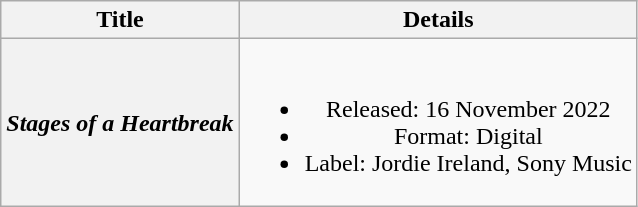<table class="wikitable plainrowheaders" style="text-align:center;" border="1">
<tr>
<th>Title</th>
<th>Details</th>
</tr>
<tr>
<th scope="row"><em>Stages of a Heartbreak</em></th>
<td><br><ul><li>Released: 16 November 2022</li><li>Format: Digital</li><li>Label: Jordie Ireland, Sony Music</li></ul></td>
</tr>
</table>
